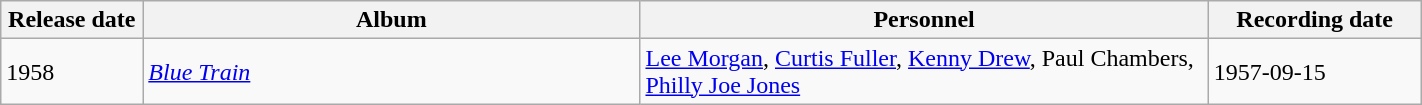<table class="wikitable sortable" style="width:75%">
<tr>
<th style="vertical-align:bottom; text-align:center; width:10%;">Release date</th>
<th style="vertical-align:bottom; text-align:center; width:35%;">Album</th>
<th style="vertical-align:bottom; text-align:center; width:40%;">Personnel</th>
<th style="vertical-align:bottom; text-align:center; width:15%;">Recording date</th>
</tr>
<tr>
<td>1958</td>
<td><em><a href='#'>Blue Train</a></em></td>
<td><a href='#'>Lee Morgan</a>, <a href='#'>Curtis Fuller</a>, <a href='#'>Kenny Drew</a>, Paul Chambers, <a href='#'>Philly Joe Jones</a></td>
<td>1957-09-15</td>
</tr>
</table>
